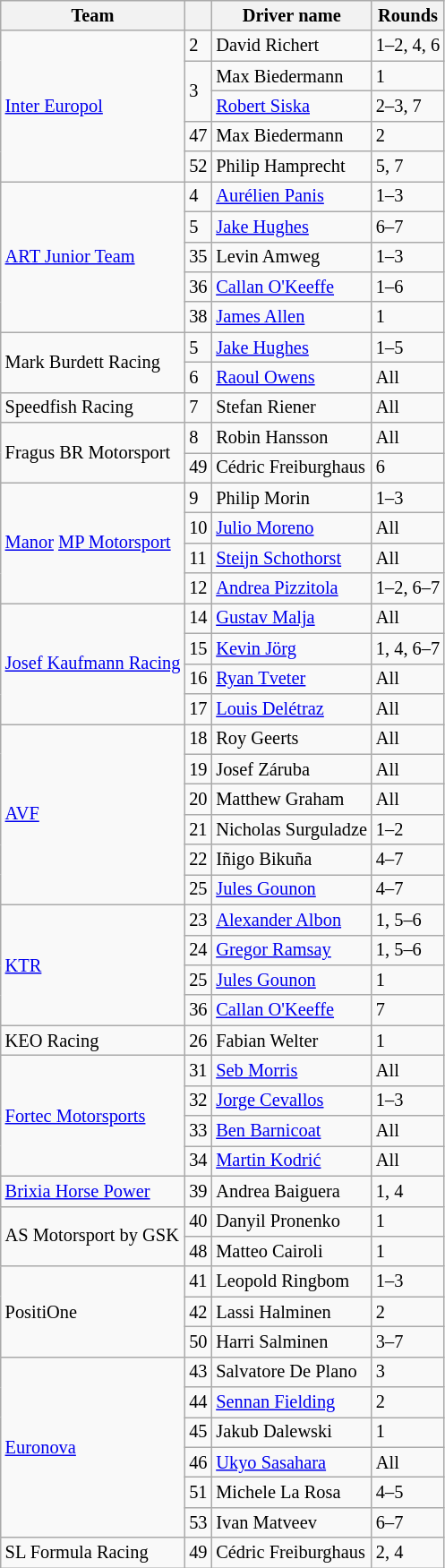<table class="wikitable" style="font-size: 85%;">
<tr>
<th>Team</th>
<th></th>
<th>Driver name</th>
<th>Rounds</th>
</tr>
<tr>
<td rowspan=5> <a href='#'>Inter Europol</a></td>
<td>2</td>
<td> David Richert</td>
<td>1–2, 4, 6</td>
</tr>
<tr>
<td rowspan=2>3</td>
<td> Max Biedermann</td>
<td>1</td>
</tr>
<tr>
<td> <a href='#'>Robert Siska</a></td>
<td>2–3, 7</td>
</tr>
<tr>
<td>47</td>
<td> Max Biedermann</td>
<td>2</td>
</tr>
<tr>
<td>52</td>
<td> Philip Hamprecht</td>
<td>5, 7</td>
</tr>
<tr>
<td rowspan=5> <a href='#'>ART Junior Team</a></td>
<td>4</td>
<td> <a href='#'>Aurélien Panis</a></td>
<td>1–3</td>
</tr>
<tr>
<td>5</td>
<td> <a href='#'>Jake Hughes</a></td>
<td>6–7</td>
</tr>
<tr>
<td>35</td>
<td> Levin Amweg</td>
<td>1–3</td>
</tr>
<tr>
<td>36</td>
<td> <a href='#'>Callan O'Keeffe</a></td>
<td>1–6</td>
</tr>
<tr>
<td>38</td>
<td> <a href='#'>James Allen</a></td>
<td>1</td>
</tr>
<tr>
<td rowspan=2> Mark Burdett Racing</td>
<td>5</td>
<td> <a href='#'>Jake Hughes</a></td>
<td>1–5</td>
</tr>
<tr>
<td>6</td>
<td> <a href='#'>Raoul Owens</a></td>
<td>All</td>
</tr>
<tr>
<td> Speedfish Racing</td>
<td>7</td>
<td> Stefan Riener</td>
<td>All</td>
</tr>
<tr>
<td rowspan=2> Fragus BR Motorsport</td>
<td>8</td>
<td> Robin Hansson</td>
<td>All</td>
</tr>
<tr>
<td>49</td>
<td> Cédric Freiburghaus</td>
<td>6</td>
</tr>
<tr>
<td rowspan=4> <a href='#'>Manor</a> <a href='#'>MP Motorsport</a></td>
<td>9</td>
<td> Philip Morin</td>
<td>1–3</td>
</tr>
<tr>
<td>10</td>
<td> <a href='#'>Julio Moreno</a></td>
<td>All</td>
</tr>
<tr>
<td>11</td>
<td> <a href='#'>Steijn Schothorst</a></td>
<td>All</td>
</tr>
<tr>
<td>12</td>
<td> <a href='#'>Andrea Pizzitola</a></td>
<td>1–2, 6–7</td>
</tr>
<tr>
<td rowspan=4> <a href='#'>Josef Kaufmann Racing</a></td>
<td>14</td>
<td> <a href='#'>Gustav Malja</a></td>
<td>All</td>
</tr>
<tr>
<td>15</td>
<td> <a href='#'>Kevin Jörg</a></td>
<td>1, 4, 6–7</td>
</tr>
<tr>
<td>16</td>
<td> <a href='#'>Ryan Tveter</a></td>
<td>All</td>
</tr>
<tr>
<td>17</td>
<td> <a href='#'>Louis Delétraz</a></td>
<td>All</td>
</tr>
<tr>
<td rowspan=6> <a href='#'>AVF</a></td>
<td>18</td>
<td> Roy Geerts</td>
<td>All</td>
</tr>
<tr>
<td>19</td>
<td> Josef Záruba</td>
<td>All</td>
</tr>
<tr>
<td>20</td>
<td> Matthew Graham</td>
<td>All</td>
</tr>
<tr>
<td>21</td>
<td> Nicholas Surguladze</td>
<td>1–2</td>
</tr>
<tr>
<td>22</td>
<td> Iñigo Bikuña</td>
<td>4–7</td>
</tr>
<tr>
<td>25</td>
<td> <a href='#'>Jules Gounon</a></td>
<td>4–7</td>
</tr>
<tr>
<td rowspan=4> <a href='#'>KTR</a></td>
<td>23</td>
<td> <a href='#'>Alexander Albon</a></td>
<td>1, 5–6</td>
</tr>
<tr>
<td>24</td>
<td> <a href='#'>Gregor Ramsay</a></td>
<td>1, 5–6</td>
</tr>
<tr>
<td>25</td>
<td> <a href='#'>Jules Gounon</a></td>
<td>1</td>
</tr>
<tr>
<td>36</td>
<td> <a href='#'>Callan O'Keeffe</a></td>
<td>7</td>
</tr>
<tr>
<td> KEO Racing</td>
<td>26</td>
<td> Fabian Welter</td>
<td>1</td>
</tr>
<tr>
<td rowspan=4> <a href='#'>Fortec Motorsports</a></td>
<td>31</td>
<td> <a href='#'>Seb Morris</a></td>
<td>All</td>
</tr>
<tr>
<td>32</td>
<td> <a href='#'>Jorge Cevallos</a></td>
<td>1–3</td>
</tr>
<tr>
<td>33</td>
<td> <a href='#'>Ben Barnicoat</a></td>
<td>All</td>
</tr>
<tr>
<td>34</td>
<td> <a href='#'>Martin Kodrić</a></td>
<td>All</td>
</tr>
<tr>
<td> <a href='#'>Brixia Horse Power</a></td>
<td>39</td>
<td> Andrea Baiguera</td>
<td>1, 4</td>
</tr>
<tr>
<td rowspan=2> AS Motorsport by GSK</td>
<td>40</td>
<td> Danyil Pronenko</td>
<td>1</td>
</tr>
<tr>
<td>48</td>
<td> Matteo Cairoli</td>
<td>1</td>
</tr>
<tr>
<td rowspan=3> PositiOne</td>
<td>41</td>
<td> Leopold Ringbom</td>
<td>1–3</td>
</tr>
<tr>
<td>42</td>
<td> Lassi Halminen</td>
<td>2</td>
</tr>
<tr>
<td>50</td>
<td> Harri Salminen</td>
<td>3–7</td>
</tr>
<tr>
<td rowspan=6> <a href='#'>Euronova</a></td>
<td>43</td>
<td> Salvatore De Plano</td>
<td>3</td>
</tr>
<tr>
<td>44</td>
<td> <a href='#'>Sennan Fielding</a></td>
<td>2</td>
</tr>
<tr>
<td>45</td>
<td> Jakub Dalewski</td>
<td>1</td>
</tr>
<tr>
<td>46</td>
<td> <a href='#'>Ukyo Sasahara</a></td>
<td>All</td>
</tr>
<tr>
<td>51</td>
<td> Michele La Rosa</td>
<td>4–5</td>
</tr>
<tr>
<td>53</td>
<td> Ivan Matveev</td>
<td>6–7</td>
</tr>
<tr>
<td> SL Formula Racing</td>
<td>49</td>
<td> Cédric Freiburghaus</td>
<td>2, 4</td>
</tr>
</table>
